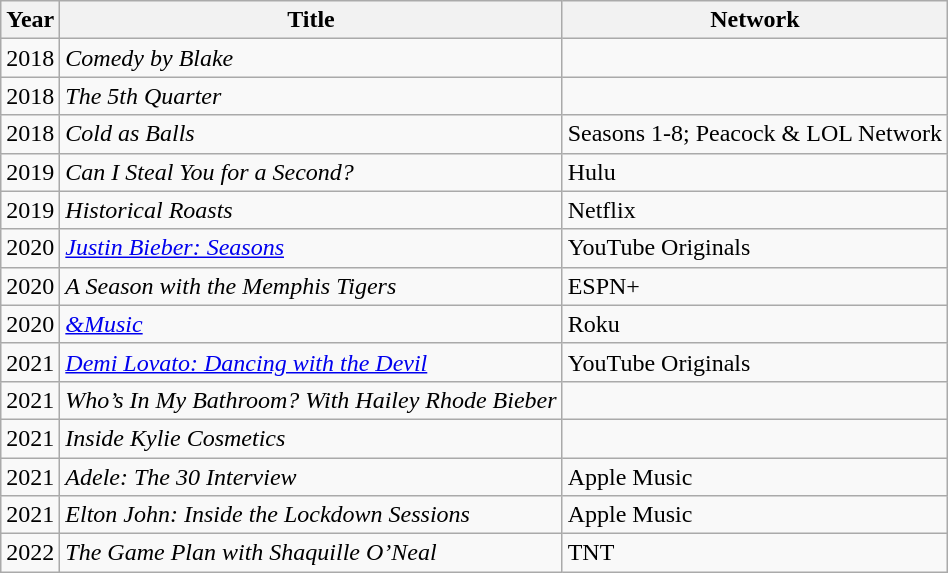<table class="wikitable">
<tr>
<th>Year</th>
<th>Title</th>
<th>Network</th>
</tr>
<tr>
<td>2018</td>
<td><em>Comedy by Blake</em></td>
<td></td>
</tr>
<tr>
<td>2018</td>
<td><em>The 5th Quarter</em></td>
<td></td>
</tr>
<tr>
<td>2018</td>
<td><em>Cold as Balls</em></td>
<td>Seasons 1-8; Peacock & LOL Network</td>
</tr>
<tr>
<td>2019</td>
<td><em>Can I Steal You for a Second?</em></td>
<td>Hulu</td>
</tr>
<tr>
<td>2019</td>
<td><em>Historical Roasts</em></td>
<td>Netflix</td>
</tr>
<tr>
<td>2020</td>
<td><em><a href='#'>Justin Bieber: Seasons</a></em></td>
<td>YouTube Originals</td>
</tr>
<tr>
<td>2020</td>
<td><em>A Season with the Memphis Tigers</em></td>
<td>ESPN+</td>
</tr>
<tr>
<td>2020</td>
<td><em><a href='#'>&Music</a></em></td>
<td>Roku</td>
</tr>
<tr>
<td>2021</td>
<td><em><a href='#'>Demi Lovato: Dancing with the Devil</a></em></td>
<td>YouTube Originals</td>
</tr>
<tr>
<td>2021</td>
<td><em>Who’s In My Bathroom? With Hailey Rhode Bieber</em></td>
<td></td>
</tr>
<tr>
<td>2021</td>
<td><em>Inside Kylie Cosmetics</em></td>
<td></td>
</tr>
<tr>
<td>2021</td>
<td><em>Adele: The 30 Interview</em></td>
<td>Apple Music</td>
</tr>
<tr>
<td>2021</td>
<td><em>Elton John: Inside the Lockdown Sessions</em></td>
<td>Apple Music</td>
</tr>
<tr>
<td>2022</td>
<td><em>The Game Plan with Shaquille O’Neal</em></td>
<td>TNT</td>
</tr>
</table>
